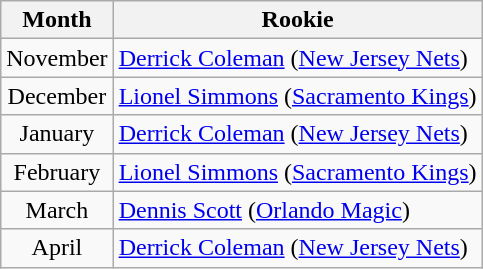<table class="wikitable">
<tr>
<th>Month</th>
<th>Rookie</th>
</tr>
<tr>
<td align=center>November</td>
<td><a href='#'>Derrick Coleman</a> (<a href='#'>New Jersey Nets</a>)</td>
</tr>
<tr>
<td align=center>December</td>
<td><a href='#'>Lionel Simmons</a> (<a href='#'>Sacramento Kings</a>)</td>
</tr>
<tr>
<td align=center>January</td>
<td><a href='#'>Derrick Coleman</a> (<a href='#'>New Jersey Nets</a>)</td>
</tr>
<tr>
<td align=center>February</td>
<td><a href='#'>Lionel Simmons</a> (<a href='#'>Sacramento Kings</a>)</td>
</tr>
<tr>
<td align=center>March</td>
<td><a href='#'>Dennis Scott</a> (<a href='#'>Orlando Magic</a>)</td>
</tr>
<tr>
<td align=center>April</td>
<td><a href='#'>Derrick Coleman</a> (<a href='#'>New Jersey Nets</a>)</td>
</tr>
</table>
